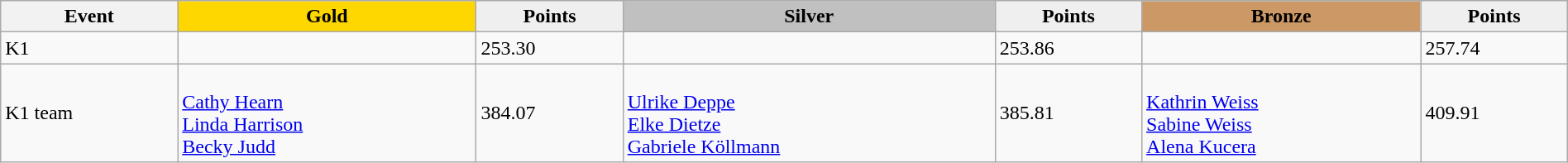<table class="wikitable" width=100%>
<tr>
<th>Event</th>
<td align=center bgcolor="gold"><strong>Gold</strong></td>
<td align=center bgcolor="EFEFEF"><strong>Points</strong></td>
<td align=center bgcolor="silver"><strong>Silver</strong></td>
<td align=center bgcolor="EFEFEF"><strong>Points</strong></td>
<td align=center bgcolor="CC9966"><strong>Bronze</strong></td>
<td align=center bgcolor="EFEFEF"><strong>Points</strong></td>
</tr>
<tr>
<td>K1</td>
<td></td>
<td>253.30</td>
<td></td>
<td>253.86</td>
<td></td>
<td>257.74</td>
</tr>
<tr>
<td>K1 team</td>
<td><br><a href='#'>Cathy Hearn</a><br><a href='#'>Linda Harrison</a><br><a href='#'>Becky Judd</a></td>
<td>384.07</td>
<td><br><a href='#'>Ulrike Deppe</a><br><a href='#'>Elke Dietze</a><br><a href='#'>Gabriele Köllmann</a></td>
<td>385.81</td>
<td><br><a href='#'>Kathrin Weiss</a><br><a href='#'>Sabine Weiss</a><br><a href='#'>Alena Kucera</a></td>
<td>409.91</td>
</tr>
</table>
